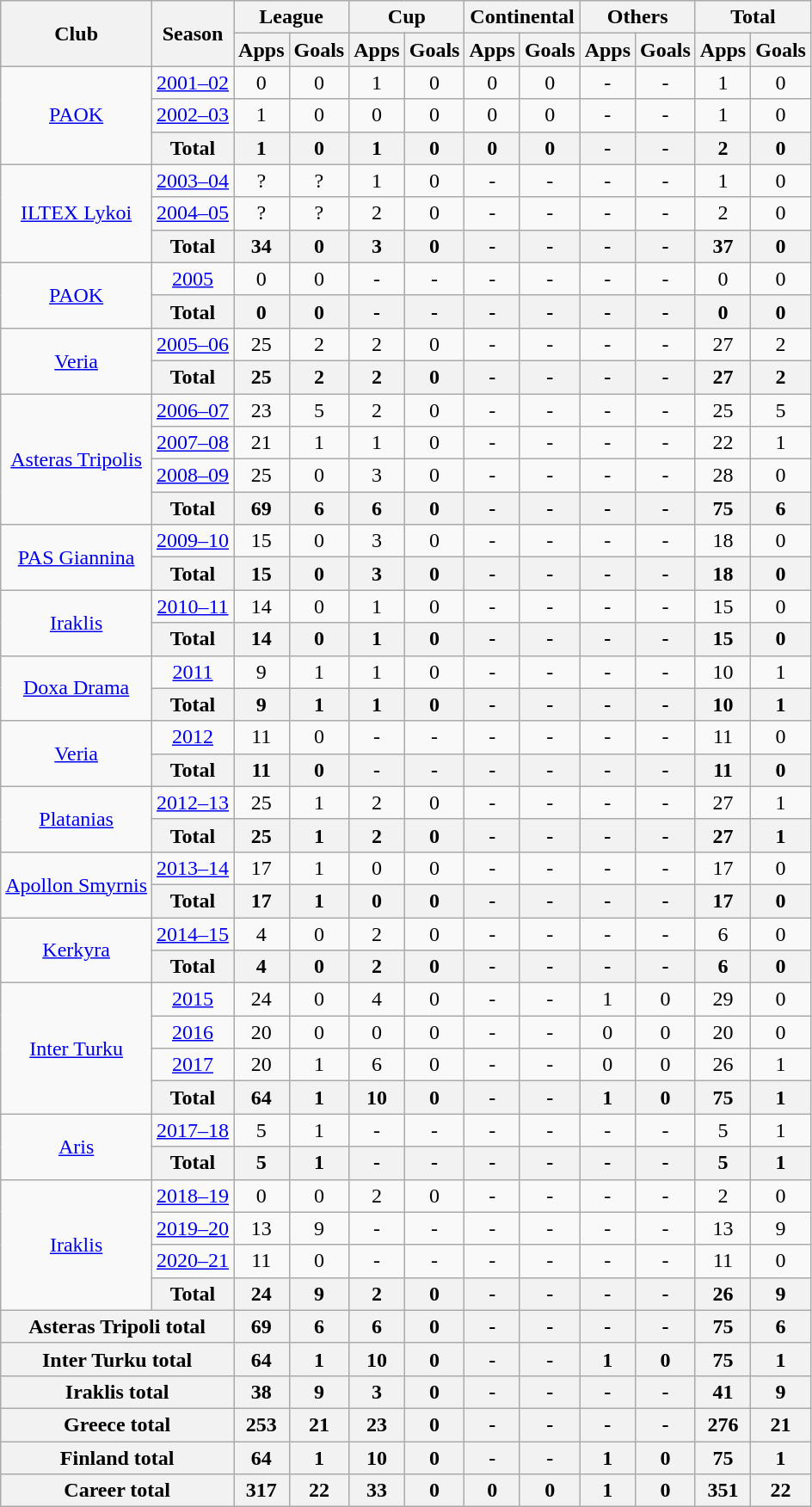<table class="wikitable" style="text-align:center">
<tr>
<th rowspan=2>Club</th>
<th rowspan=2>Season</th>
<th colspan=2>League</th>
<th colspan=2>Cup</th>
<th colspan=2>Continental</th>
<th colspan=2>Others</th>
<th colspan=2>Total</th>
</tr>
<tr>
<th>Apps</th>
<th>Goals</th>
<th>Apps</th>
<th>Goals</th>
<th>Apps</th>
<th>Goals</th>
<th>Apps</th>
<th>Goals</th>
<th>Apps</th>
<th>Goals</th>
</tr>
<tr>
<td rowspan=3><a href='#'>PAOK</a></td>
<td><a href='#'>2001–02</a></td>
<td>0</td>
<td>0</td>
<td>1</td>
<td>0</td>
<td>0</td>
<td>0</td>
<td>-</td>
<td>-</td>
<td>1</td>
<td>0</td>
</tr>
<tr>
<td><a href='#'>2002–03</a></td>
<td>1</td>
<td>0</td>
<td>0</td>
<td>0</td>
<td>0</td>
<td>0</td>
<td>-</td>
<td>-</td>
<td>1</td>
<td>0</td>
</tr>
<tr>
<th>Total</th>
<th>1</th>
<th>0</th>
<th>1</th>
<th>0</th>
<th>0</th>
<th>0</th>
<th>-</th>
<th>-</th>
<th>2</th>
<th>0</th>
</tr>
<tr>
<td rowspan=3><a href='#'>ILTEX Lykoi</a></td>
<td><a href='#'>2003–04</a></td>
<td>?</td>
<td>?</td>
<td>1</td>
<td>0</td>
<td>-</td>
<td>-</td>
<td>-</td>
<td>-</td>
<td>1</td>
<td>0</td>
</tr>
<tr>
<td><a href='#'>2004–05</a></td>
<td>?</td>
<td>?</td>
<td>2</td>
<td>0</td>
<td>-</td>
<td>-</td>
<td>-</td>
<td>-</td>
<td>2</td>
<td>0</td>
</tr>
<tr>
<th>Total</th>
<th>34</th>
<th>0</th>
<th>3</th>
<th>0</th>
<th>-</th>
<th>-</th>
<th>-</th>
<th>-</th>
<th>37</th>
<th>0</th>
</tr>
<tr>
<td rowspan=2><a href='#'>PAOK</a></td>
<td><a href='#'>2005</a></td>
<td>0</td>
<td>0</td>
<td>-</td>
<td>-</td>
<td>-</td>
<td>-</td>
<td>-</td>
<td>-</td>
<td>0</td>
<td>0</td>
</tr>
<tr>
<th>Total</th>
<th>0</th>
<th>0</th>
<th>-</th>
<th>-</th>
<th>-</th>
<th>-</th>
<th>-</th>
<th>-</th>
<th>0</th>
<th>0</th>
</tr>
<tr>
<td rowspan=2><a href='#'>Veria</a></td>
<td><a href='#'>2005–06</a></td>
<td>25</td>
<td>2</td>
<td>2</td>
<td>0</td>
<td>-</td>
<td>-</td>
<td>-</td>
<td>-</td>
<td>27</td>
<td>2</td>
</tr>
<tr>
<th>Total</th>
<th>25</th>
<th>2</th>
<th>2</th>
<th>0</th>
<th>-</th>
<th>-</th>
<th>-</th>
<th>-</th>
<th>27</th>
<th>2</th>
</tr>
<tr>
<td rowspan=4><a href='#'>Asteras Tripolis</a></td>
<td><a href='#'>2006–07</a></td>
<td>23</td>
<td>5</td>
<td>2</td>
<td>0</td>
<td>-</td>
<td>-</td>
<td>-</td>
<td>-</td>
<td>25</td>
<td>5</td>
</tr>
<tr>
<td><a href='#'>2007–08</a></td>
<td>21</td>
<td>1</td>
<td>1</td>
<td>0</td>
<td>-</td>
<td>-</td>
<td>-</td>
<td>-</td>
<td>22</td>
<td>1</td>
</tr>
<tr>
<td><a href='#'>2008–09</a></td>
<td>25</td>
<td>0</td>
<td>3</td>
<td>0</td>
<td>-</td>
<td>-</td>
<td>-</td>
<td>-</td>
<td>28</td>
<td>0</td>
</tr>
<tr>
<th>Total</th>
<th>69</th>
<th>6</th>
<th>6</th>
<th>0</th>
<th>-</th>
<th>-</th>
<th>-</th>
<th>-</th>
<th>75</th>
<th>6</th>
</tr>
<tr>
<td rowspan=2><a href='#'>PAS Giannina</a></td>
<td><a href='#'>2009–10</a></td>
<td>15</td>
<td>0</td>
<td>3</td>
<td>0</td>
<td>-</td>
<td>-</td>
<td>-</td>
<td>-</td>
<td>18</td>
<td>0</td>
</tr>
<tr>
<th>Total</th>
<th>15</th>
<th>0</th>
<th>3</th>
<th>0</th>
<th>-</th>
<th>-</th>
<th>-</th>
<th>-</th>
<th>18</th>
<th>0</th>
</tr>
<tr>
<td rowspan=2><a href='#'>Iraklis</a></td>
<td><a href='#'>2010–11</a></td>
<td>14</td>
<td>0</td>
<td>1</td>
<td>0</td>
<td>-</td>
<td>-</td>
<td>-</td>
<td>-</td>
<td>15</td>
<td>0</td>
</tr>
<tr>
<th>Total</th>
<th>14</th>
<th>0</th>
<th>1</th>
<th>0</th>
<th>-</th>
<th>-</th>
<th>-</th>
<th>-</th>
<th>15</th>
<th>0</th>
</tr>
<tr>
<td rowspan=2><a href='#'>Doxa Drama</a></td>
<td><a href='#'>2011</a></td>
<td>9</td>
<td>1</td>
<td>1</td>
<td>0</td>
<td>-</td>
<td>-</td>
<td>-</td>
<td>-</td>
<td>10</td>
<td>1</td>
</tr>
<tr>
<th>Total</th>
<th>9</th>
<th>1</th>
<th>1</th>
<th>0</th>
<th>-</th>
<th>-</th>
<th>-</th>
<th>-</th>
<th>10</th>
<th>1</th>
</tr>
<tr>
<td rowspan=2><a href='#'>Veria</a></td>
<td><a href='#'>2012</a></td>
<td>11</td>
<td>0</td>
<td>-</td>
<td>-</td>
<td>-</td>
<td>-</td>
<td>-</td>
<td>-</td>
<td>11</td>
<td>0</td>
</tr>
<tr>
<th>Total</th>
<th>11</th>
<th>0</th>
<th>-</th>
<th>-</th>
<th>-</th>
<th>-</th>
<th>-</th>
<th>-</th>
<th>11</th>
<th>0</th>
</tr>
<tr>
<td rowspan=2><a href='#'>Platanias</a></td>
<td><a href='#'>2012–13</a></td>
<td>25</td>
<td>1</td>
<td>2</td>
<td>0</td>
<td>-</td>
<td>-</td>
<td>-</td>
<td>-</td>
<td>27</td>
<td>1</td>
</tr>
<tr>
<th>Total</th>
<th>25</th>
<th>1</th>
<th>2</th>
<th>0</th>
<th>-</th>
<th>-</th>
<th>-</th>
<th>-</th>
<th>27</th>
<th>1</th>
</tr>
<tr>
<td rowspan=2><a href='#'>Apollon Smyrnis</a></td>
<td><a href='#'>2013–14</a></td>
<td>17</td>
<td>1</td>
<td>0</td>
<td>0</td>
<td>-</td>
<td>-</td>
<td>-</td>
<td>-</td>
<td>17</td>
<td>0</td>
</tr>
<tr>
<th>Total</th>
<th>17</th>
<th>1</th>
<th>0</th>
<th>0</th>
<th>-</th>
<th>-</th>
<th>-</th>
<th>-</th>
<th>17</th>
<th>0</th>
</tr>
<tr>
<td rowspan=2><a href='#'>Kerkyra</a></td>
<td><a href='#'>2014–15</a></td>
<td>4</td>
<td>0</td>
<td>2</td>
<td>0</td>
<td>-</td>
<td>-</td>
<td>-</td>
<td>-</td>
<td>6</td>
<td>0</td>
</tr>
<tr>
<th>Total</th>
<th>4</th>
<th>0</th>
<th>2</th>
<th>0</th>
<th>-</th>
<th>-</th>
<th>-</th>
<th>-</th>
<th>6</th>
<th>0</th>
</tr>
<tr>
<td rowspan=4><a href='#'>Inter Turku</a></td>
<td><a href='#'>2015</a></td>
<td>24</td>
<td>0</td>
<td>4</td>
<td>0</td>
<td>-</td>
<td>-</td>
<td>1</td>
<td>0</td>
<td>29</td>
<td>0</td>
</tr>
<tr>
<td><a href='#'>2016</a></td>
<td>20</td>
<td>0</td>
<td>0</td>
<td>0</td>
<td>-</td>
<td>-</td>
<td>0</td>
<td>0</td>
<td>20</td>
<td>0</td>
</tr>
<tr>
<td><a href='#'>2017</a></td>
<td>20</td>
<td>1</td>
<td>6</td>
<td>0</td>
<td>-</td>
<td>-</td>
<td>0</td>
<td>0</td>
<td>26</td>
<td>1</td>
</tr>
<tr>
<th>Total</th>
<th>64</th>
<th>1</th>
<th>10</th>
<th>0</th>
<th>-</th>
<th>-</th>
<th>1</th>
<th>0</th>
<th>75</th>
<th>1</th>
</tr>
<tr>
<td rowspan=2><a href='#'>Aris</a></td>
<td><a href='#'>2017–18</a></td>
<td>5</td>
<td>1</td>
<td>-</td>
<td>-</td>
<td>-</td>
<td>-</td>
<td>-</td>
<td>-</td>
<td>5</td>
<td>1</td>
</tr>
<tr>
<th>Total</th>
<th>5</th>
<th>1</th>
<th>-</th>
<th>-</th>
<th>-</th>
<th>-</th>
<th>-</th>
<th>-</th>
<th>5</th>
<th>1</th>
</tr>
<tr>
<td rowspan=4><a href='#'>Iraklis</a></td>
<td><a href='#'>2018–19</a></td>
<td>0</td>
<td>0</td>
<td>2</td>
<td>0</td>
<td>-</td>
<td>-</td>
<td>-</td>
<td>-</td>
<td>2</td>
<td>0</td>
</tr>
<tr>
<td><a href='#'>2019–20</a></td>
<td>13</td>
<td>9</td>
<td>-</td>
<td>-</td>
<td>-</td>
<td>-</td>
<td>-</td>
<td>-</td>
<td>13</td>
<td>9</td>
</tr>
<tr>
<td><a href='#'>2020–21</a></td>
<td>11</td>
<td>0</td>
<td>-</td>
<td>-</td>
<td>-</td>
<td>-</td>
<td>-</td>
<td>-</td>
<td>11</td>
<td>0</td>
</tr>
<tr>
<th>Total</th>
<th>24</th>
<th>9</th>
<th>2</th>
<th>0</th>
<th>-</th>
<th>-</th>
<th>-</th>
<th>-</th>
<th>26</th>
<th>9</th>
</tr>
<tr>
<th colspan=2>Asteras Tripoli total</th>
<th>69</th>
<th>6</th>
<th>6</th>
<th>0</th>
<th>-</th>
<th>-</th>
<th>-</th>
<th>-</th>
<th>75</th>
<th>6</th>
</tr>
<tr>
<th colspan=2>Inter Turku total</th>
<th>64</th>
<th>1</th>
<th>10</th>
<th>0</th>
<th>-</th>
<th>-</th>
<th>1</th>
<th>0</th>
<th>75</th>
<th>1</th>
</tr>
<tr>
<th colspan=2>Iraklis total</th>
<th>38</th>
<th>9</th>
<th>3</th>
<th>0</th>
<th>-</th>
<th>-</th>
<th>-</th>
<th>-</th>
<th>41</th>
<th>9</th>
</tr>
<tr>
<th colspan=2>Greece total</th>
<th>253</th>
<th>21</th>
<th>23</th>
<th>0</th>
<th>-</th>
<th>-</th>
<th>-</th>
<th>-</th>
<th>276</th>
<th>21</th>
</tr>
<tr>
<th colspan=2>Finland total</th>
<th>64</th>
<th>1</th>
<th>10</th>
<th>0</th>
<th>-</th>
<th>-</th>
<th>1</th>
<th>0</th>
<th>75</th>
<th>1</th>
</tr>
<tr>
<th colspan=2>Career total</th>
<th>317</th>
<th>22</th>
<th>33</th>
<th>0</th>
<th>0</th>
<th>0</th>
<th>1</th>
<th>0</th>
<th>351</th>
<th>22</th>
</tr>
</table>
